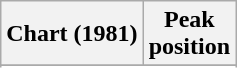<table class="wikitable sortable plainrowheaders" style="text-align:center">
<tr>
<th scope="col">Chart (1981)</th>
<th scope="col">Peak<br>position</th>
</tr>
<tr>
</tr>
<tr>
</tr>
<tr>
</tr>
<tr>
</tr>
<tr>
</tr>
</table>
